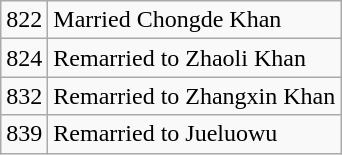<table class="wikitable floatright">
<tr>
<td>822</td>
<td>Married Chongde Khan</td>
</tr>
<tr>
<td>824</td>
<td>Remarried to Zhaoli Khan</td>
</tr>
<tr>
<td>832</td>
<td>Remarried to Zhangxin Khan</td>
</tr>
<tr>
<td>839</td>
<td>Remarried to Jueluowu</td>
</tr>
</table>
